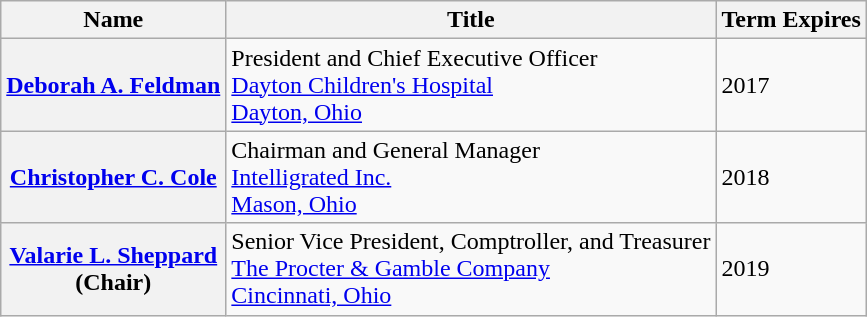<table class="wikitable sortable">
<tr>
<th>Name</th>
<th>Title</th>
<th>Term Expires</th>
</tr>
<tr>
<th><a href='#'>Deborah A. Feldman</a></th>
<td>President and Chief Executive Officer<br><a href='#'>Dayton Children's Hospital</a><br><a href='#'>Dayton, Ohio</a></td>
<td>2017</td>
</tr>
<tr>
<th><a href='#'>Christopher C. Cole</a></th>
<td>Chairman and General Manager<br><a href='#'>Intelligrated Inc.</a><br><a href='#'>Mason, Ohio</a></td>
<td>2018</td>
</tr>
<tr>
<th><a href='#'>Valarie L. Sheppard</a><br>(Chair)</th>
<td>Senior Vice President, Comptroller, and Treasurer<br><a href='#'>The Procter & Gamble Company</a><br><a href='#'>Cincinnati, Ohio</a></td>
<td>2019</td>
</tr>
</table>
